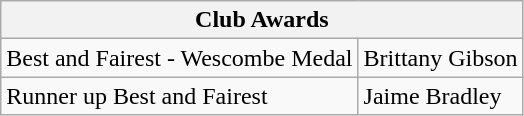<table class="wikitable">
<tr>
<th colspan="2">Club Awards</th>
</tr>
<tr>
<td>Best and Fairest - Wescombe Medal</td>
<td>Brittany Gibson</td>
</tr>
<tr>
<td>Runner up Best and Fairest</td>
<td>Jaime Bradley</td>
</tr>
</table>
